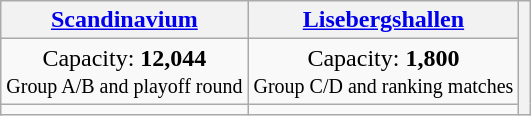<table class="wikitable" style="text-align:center;">
<tr>
<th><a href='#'>Scandinavium</a></th>
<th><a href='#'>Lisebergshallen</a></th>
<th rowspan=3></th>
</tr>
<tr>
<td>Capacity: <strong>12,044</strong><br><small>Group A/B and playoff round</small></td>
<td>Capacity: <strong>1,800</strong><br><small>Group C/D and ranking matches</small></td>
</tr>
<tr>
<td></td>
<td></td>
</tr>
</table>
